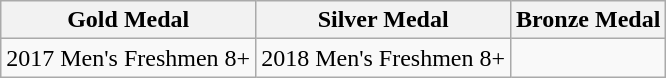<table class="wikitable">
<tr>
<th>Gold Medal</th>
<th>Silver Medal</th>
<th>Bronze Medal</th>
</tr>
<tr>
<td>2017 Men's Freshmen 8+</td>
<td>2018 Men's Freshmen 8+</td>
<td></td>
</tr>
</table>
